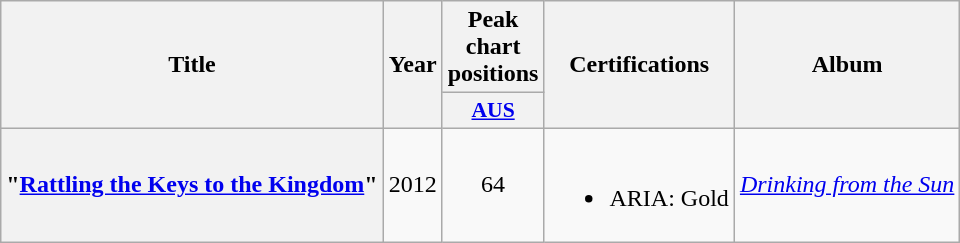<table class="wikitable plainrowheaders" style="text-align:center;">
<tr>
<th scope="col" rowspan="2">Title</th>
<th scope="col" rowspan="2">Year</th>
<th scope="col" colspan="1">Peak chart positions</th>
<th scope="col" rowspan="2">Certifications</th>
<th scope="col" rowspan="2">Album</th>
</tr>
<tr>
<th scope="col" style="width:3em;font-size:90%;"><a href='#'>AUS</a><br></th>
</tr>
<tr>
<th scope="row">"<a href='#'>Rattling the Keys to the Kingdom</a>"<br></th>
<td>2012</td>
<td>64</td>
<td><br><ul><li>ARIA: Gold</li></ul></td>
<td><em><a href='#'>Drinking from the Sun</a></em></td>
</tr>
</table>
